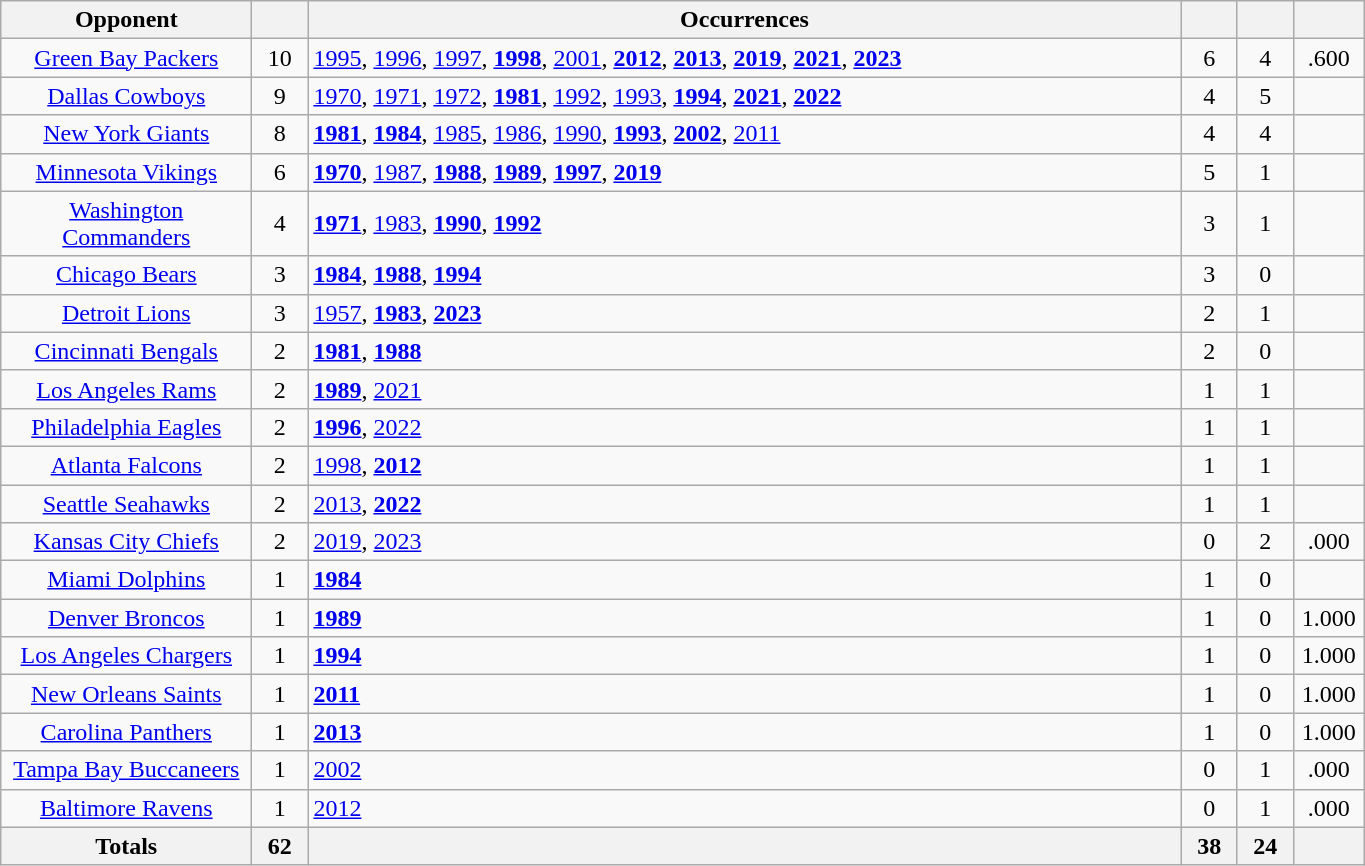<table class="wikitable sortable" style="text-align: center; width: 72%;">
<tr>
<th width="160">Opponent</th>
<th width="30"></th>
<th>Occurrences</th>
<th width="30"></th>
<th width="30"></th>
<th width="40"></th>
</tr>
<tr>
<td><a href='#'>Green Bay Packers</a></td>
<td>10</td>
<td style="text-align:left"><a href='#'>1995</a>, <a href='#'>1996</a>, <a href='#'>1997</a>, <strong><a href='#'>1998</a></strong>, <a href='#'>2001</a>, <strong><a href='#'>2012</a></strong>, <strong><a href='#'>2013</a></strong>, <strong><a href='#'>2019</a></strong>, <strong><a href='#'>2021</a></strong>, <a href='#'><strong>2023</strong></a></td>
<td>6</td>
<td>4</td>
<td>.600</td>
</tr>
<tr>
<td><a href='#'>Dallas Cowboys</a></td>
<td>9</td>
<td style="text-align:left"><a href='#'>1970</a>, <a href='#'>1971</a>, <a href='#'>1972</a>, <strong><a href='#'>1981</a></strong>, <a href='#'>1992</a>, <a href='#'>1993</a>, <strong><a href='#'>1994</a></strong>, <strong><a href='#'>2021</a></strong>, <strong><a href='#'>2022</a></strong></td>
<td>4</td>
<td>5</td>
<td></td>
</tr>
<tr>
<td><a href='#'>New York Giants</a></td>
<td>8</td>
<td align=left><strong><a href='#'>1981</a></strong>, <strong><a href='#'>1984</a></strong>, <a href='#'>1985</a>, <a href='#'>1986</a>, <a href='#'>1990</a>,  <strong><a href='#'>1993</a></strong>, <strong><a href='#'>2002</a></strong>, <a href='#'>2011</a></td>
<td>4</td>
<td>4</td>
<td></td>
</tr>
<tr>
<td><a href='#'>Minnesota Vikings</a></td>
<td>6</td>
<td align=left><strong><a href='#'>1970</a></strong>, <a href='#'>1987</a>, <strong><a href='#'>1988</a></strong>, <strong><a href='#'>1989</a></strong>, <strong><a href='#'>1997</a></strong>, <strong><a href='#'>2019</a></strong></td>
<td>5</td>
<td>1</td>
<td></td>
</tr>
<tr>
<td><a href='#'>Washington Commanders</a></td>
<td>4</td>
<td align=left><strong><a href='#'>1971</a></strong>, <a href='#'>1983</a>, <strong><a href='#'>1990</a></strong>, <strong><a href='#'>1992</a></strong></td>
<td>3</td>
<td>1</td>
<td></td>
</tr>
<tr>
<td><a href='#'>Chicago Bears</a></td>
<td>3</td>
<td align=left><strong><a href='#'>1984</a></strong>, <strong><a href='#'>1988</a></strong>, <strong><a href='#'>1994</a></strong></td>
<td>3</td>
<td>0</td>
<td></td>
</tr>
<tr>
<td><a href='#'>Detroit Lions</a></td>
<td>3</td>
<td align=left><a href='#'>1957</a>, <strong><a href='#'>1983</a></strong>, <strong><a href='#'>2023</a></strong></td>
<td>2</td>
<td>1</td>
<td></td>
</tr>
<tr>
<td><a href='#'>Cincinnati Bengals</a></td>
<td>2</td>
<td align=left><strong><a href='#'>1981</a></strong>, <strong><a href='#'>1988</a></strong></td>
<td>2</td>
<td>0</td>
<td></td>
</tr>
<tr>
<td><a href='#'>Los Angeles Rams</a></td>
<td>2</td>
<td style="text-align:left"><strong><a href='#'>1989</a></strong>, <a href='#'>2021</a></td>
<td>1</td>
<td>1</td>
<td></td>
</tr>
<tr>
<td><a href='#'>Philadelphia Eagles</a></td>
<td>2</td>
<td align=left><strong><a href='#'>1996</a></strong>, <a href='#'>2022</a></td>
<td>1</td>
<td>1</td>
<td></td>
</tr>
<tr>
<td><a href='#'>Atlanta Falcons</a></td>
<td>2</td>
<td align=left><a href='#'>1998</a>, <strong><a href='#'>2012</a></strong></td>
<td>1</td>
<td>1</td>
<td></td>
</tr>
<tr>
<td><a href='#'>Seattle Seahawks</a></td>
<td>2</td>
<td align=left><a href='#'>2013</a>, <strong><a href='#'>2022</a></strong></td>
<td>1</td>
<td>1</td>
<td></td>
</tr>
<tr>
<td><a href='#'>Kansas City Chiefs</a></td>
<td>2</td>
<td align="left"><a href='#'>2019</a>, <a href='#'>2023</a></td>
<td>0</td>
<td>2</td>
<td>.000</td>
</tr>
<tr>
<td><a href='#'>Miami Dolphins</a></td>
<td>1</td>
<td align=left><strong><a href='#'>1984</a></strong></td>
<td>1</td>
<td>0</td>
<td></td>
</tr>
<tr>
<td><a href='#'>Denver Broncos</a></td>
<td>1</td>
<td align=left><strong><a href='#'>1989</a></strong></td>
<td>1</td>
<td>0</td>
<td>1.000</td>
</tr>
<tr>
<td><a href='#'>Los Angeles Chargers</a></td>
<td>1</td>
<td align=left><strong><a href='#'>1994</a></strong></td>
<td>1</td>
<td>0</td>
<td>1.000</td>
</tr>
<tr>
<td><a href='#'>New Orleans Saints</a></td>
<td>1</td>
<td align=left><strong><a href='#'>2011</a></strong></td>
<td>1</td>
<td>0</td>
<td>1.000</td>
</tr>
<tr>
<td><a href='#'>Carolina Panthers</a></td>
<td>1</td>
<td align=left><strong><a href='#'>2013</a></strong></td>
<td>1</td>
<td>0</td>
<td>1.000</td>
</tr>
<tr>
<td><a href='#'>Tampa Bay Buccaneers</a></td>
<td>1</td>
<td align=left><a href='#'>2002</a></td>
<td>0</td>
<td>1</td>
<td>.000</td>
</tr>
<tr>
<td><a href='#'>Baltimore Ravens</a></td>
<td>1</td>
<td align=left><a href='#'>2012</a></td>
<td>0</td>
<td>1</td>
<td>.000</td>
</tr>
<tr>
<th>Totals</th>
<th>62</th>
<th></th>
<th>38</th>
<th>24</th>
<th></th>
</tr>
</table>
